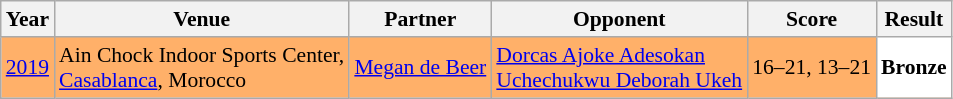<table class="sortable wikitable" style="font-size: 90%;">
<tr>
<th>Year</th>
<th>Venue</th>
<th>Partner</th>
<th>Opponent</th>
<th>Score</th>
<th>Result</th>
</tr>
<tr style="background:#FFB069">
<td align="center"><a href='#'>2019</a></td>
<td align="left">Ain Chock Indoor Sports Center,<br><a href='#'>Casablanca</a>, Morocco</td>
<td align="left"> <a href='#'>Megan de Beer</a></td>
<td align="left"> <a href='#'>Dorcas Ajoke Adesokan</a><br> <a href='#'>Uchechukwu Deborah Ukeh</a></td>
<td align="left">16–21, 13–21</td>
<td style="text-align:left; background:white"> <strong>Bronze</strong></td>
</tr>
</table>
